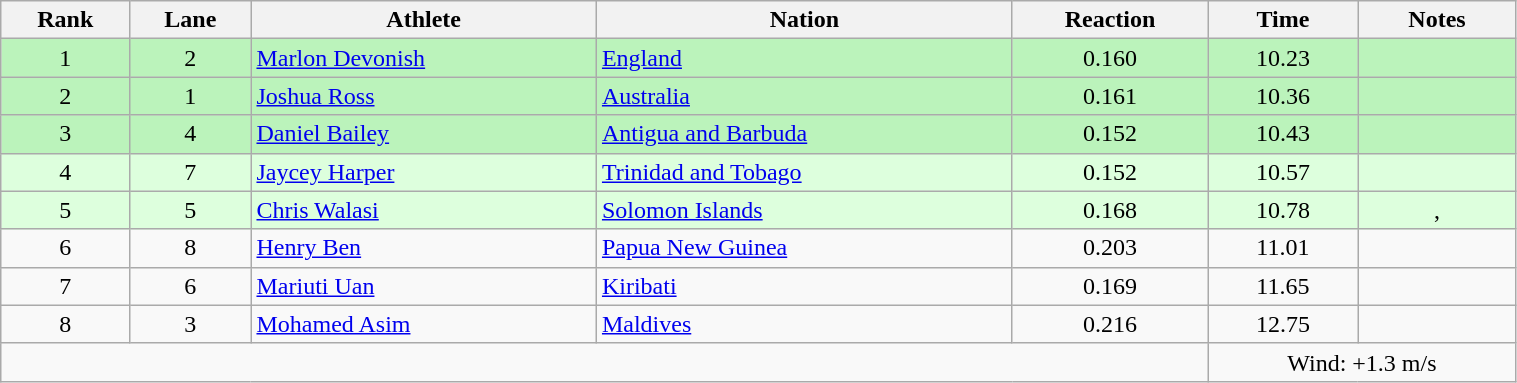<table class="wikitable sortable" style="text-align:center;width: 80%">
<tr>
<th>Rank</th>
<th>Lane</th>
<th>Athlete</th>
<th>Nation</th>
<th>Reaction</th>
<th>Time</th>
<th>Notes</th>
</tr>
<tr bgcolor="#bbf3bb">
<td>1</td>
<td>2</td>
<td align="left"><a href='#'>Marlon Devonish</a></td>
<td align="left"> <a href='#'>England</a></td>
<td>0.160</td>
<td>10.23</td>
<td></td>
</tr>
<tr bgcolor="#bbf3bb">
<td>2</td>
<td>1</td>
<td align="left"><a href='#'>Joshua Ross</a></td>
<td align="left"> <a href='#'>Australia</a></td>
<td>0.161</td>
<td>10.36</td>
<td></td>
</tr>
<tr bgcolor="#bbf3bb">
<td>3</td>
<td>4</td>
<td align="left"><a href='#'>Daniel Bailey</a></td>
<td align="left"> <a href='#'>Antigua and Barbuda</a></td>
<td>0.152</td>
<td>10.43</td>
<td></td>
</tr>
<tr bgcolor="#ddffdd">
<td>4</td>
<td>7</td>
<td align="left"><a href='#'>Jaycey Harper</a></td>
<td align="left"> <a href='#'>Trinidad and Tobago</a></td>
<td>0.152</td>
<td>10.57</td>
<td></td>
</tr>
<tr bgcolor="#ddffdd">
<td>5</td>
<td>5</td>
<td align="left"><a href='#'>Chris Walasi</a></td>
<td align="left"> <a href='#'>Solomon Islands</a></td>
<td>0.168</td>
<td>10.78</td>
<td>, </td>
</tr>
<tr>
<td>6</td>
<td>8</td>
<td align="left"><a href='#'>Henry Ben</a></td>
<td align="left"> <a href='#'>Papua New Guinea</a></td>
<td>0.203</td>
<td>11.01</td>
<td></td>
</tr>
<tr>
<td>7</td>
<td>6</td>
<td align="left"><a href='#'>Mariuti Uan</a></td>
<td align="left"> <a href='#'>Kiribati</a></td>
<td>0.169</td>
<td>11.65</td>
<td></td>
</tr>
<tr>
<td>8</td>
<td>3</td>
<td align="left"><a href='#'>Mohamed Asim</a></td>
<td align="left"> <a href='#'>Maldives</a></td>
<td>0.216</td>
<td>12.75</td>
<td></td>
</tr>
<tr>
<td colspan="5"></td>
<td colspan="2">Wind: +1.3 m/s</td>
</tr>
</table>
